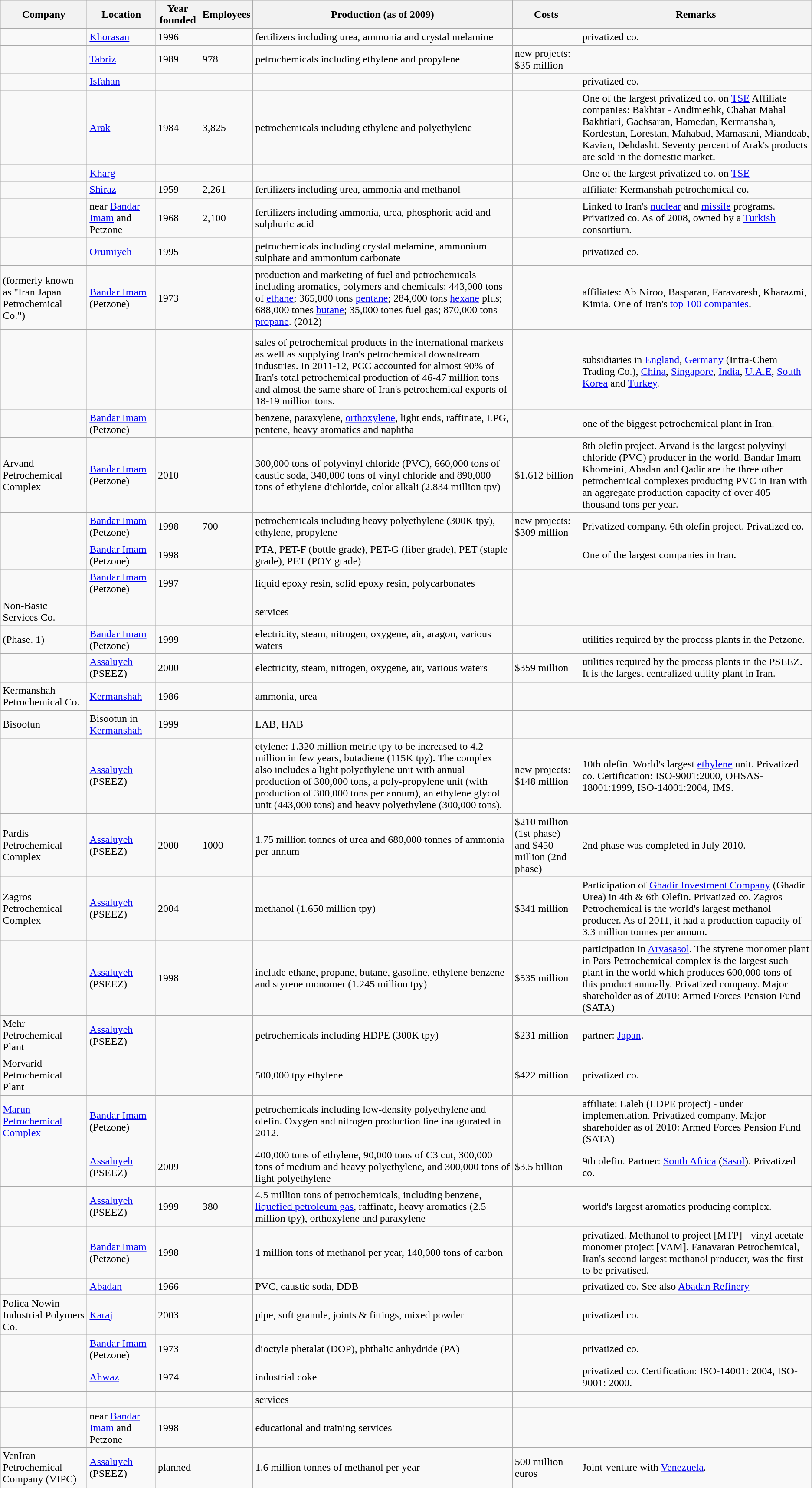<table class="wikitable sortable">
<tr style="vertical-align:middle;">
<th>Company</th>
<th>Location</th>
<th>Year founded</th>
<th>Employees</th>
<th>Production (as of 2009)</th>
<th>Costs</th>
<th>Remarks</th>
</tr>
<tr>
<td></td>
<td><a href='#'>Khorasan</a></td>
<td>1996</td>
<td></td>
<td>fertilizers including urea, ammonia and crystal melamine</td>
<td></td>
<td>privatized co.</td>
</tr>
<tr>
<td> </td>
<td><a href='#'>Tabriz</a></td>
<td>1989</td>
<td>978</td>
<td>petrochemicals including ethylene and propylene</td>
<td>new projects: $35 million</td>
<td></td>
</tr>
<tr>
<td> </td>
<td><a href='#'>Isfahan</a></td>
<td></td>
<td></td>
<td></td>
<td></td>
<td>privatized co.</td>
</tr>
<tr>
<td></td>
<td><a href='#'>Arak</a></td>
<td>1984</td>
<td>3,825</td>
<td>petrochemicals including ethylene and polyethylene</td>
<td></td>
<td>One of the largest privatized co. on <a href='#'>TSE</a> Affiliate companies: Bakhtar - Andimeshk, Chahar Mahal Bakhtiari, Gachsaran, Hamedan, Kermanshah, Kordestan, Lorestan, Mahabad, Mamasani, Miandoab, Kavian, Dehdasht. Seventy percent of Arak's products are sold in the domestic market.</td>
</tr>
<tr>
<td></td>
<td><a href='#'>Kharg</a></td>
<td></td>
<td></td>
<td></td>
<td></td>
<td>One of the largest privatized co. on <a href='#'>TSE</a></td>
</tr>
<tr>
<td></td>
<td><a href='#'>Shiraz</a></td>
<td>1959</td>
<td>2,261</td>
<td>fertilizers including urea, ammonia and methanol</td>
<td></td>
<td>affiliate: Kermanshah petrochemical co.</td>
</tr>
<tr>
<td> </td>
<td>near <a href='#'>Bandar Imam</a> and Petzone</td>
<td>1968</td>
<td>2,100</td>
<td>fertilizers including ammonia, urea, phosphoric acid and sulphuric acid</td>
<td></td>
<td>Linked to Iran's <a href='#'>nuclear</a> and <a href='#'>missile</a> programs. Privatized co. As of 2008, owned by a <a href='#'>Turkish</a> consortium.</td>
</tr>
<tr>
<td></td>
<td><a href='#'>Orumiyeh</a></td>
<td>1995</td>
<td></td>
<td>petrochemicals including crystal melamine, ammonium sulphate and ammonium carbonate</td>
<td></td>
<td>privatized co.</td>
</tr>
<tr>
<td> (formerly known as "Iran Japan Petrochemical Co.")</td>
<td><a href='#'>Bandar Imam</a> (Petzone)</td>
<td>1973</td>
<td></td>
<td>production and marketing of fuel and petrochemicals including aromatics, polymers and chemicals: 443,000 tons of <a href='#'>ethane</a>; 365,000 tons <a href='#'>pentane</a>; 284,000 tons <a href='#'>hexane</a> plus; 688,000 tones <a href='#'>butane</a>; 35,000 tones fuel gas; 870,000 tons <a href='#'>propane</a>. (2012)</td>
<td></td>
<td>affiliates: Ab Niroo, Basparan, Faravaresh, Kharazmi, Kimia. One of Iran's <a href='#'>top 100 companies</a>.</td>
</tr>
<tr>
<td></td>
<td></td>
<td></td>
<td></td>
<td></td>
<td></td>
<td></td>
</tr>
<tr>
<td> </td>
<td></td>
<td></td>
<td></td>
<td>sales of petrochemical products in the international markets as well as supplying Iran's petrochemical downstream industries. In 2011-12, PCC accounted for almost 90% of Iran's total petrochemical production of 46-47 million tons and almost the same share of Iran's petrochemical exports of 18-19 million tons.</td>
<td></td>
<td>subsidiaries in <a href='#'>England</a>, <a href='#'>Germany</a> (Intra-Chem Trading Co.), <a href='#'>China</a>, <a href='#'>Singapore</a>, <a href='#'>India</a>, <a href='#'>U.A.E</a>, <a href='#'>South Korea</a> and <a href='#'>Turkey</a>.</td>
</tr>
<tr>
<td></td>
<td><a href='#'>Bandar Imam</a> (Petzone)</td>
<td></td>
<td></td>
<td>benzene, paraxylene, <a href='#'>orthoxylene</a>, light ends, raffinate, LPG, pentene, heavy aromatics and naphtha</td>
<td></td>
<td>one of the biggest petrochemical plant in Iran.</td>
</tr>
<tr>
<td>Arvand Petrochemical Complex</td>
<td><a href='#'>Bandar Imam</a> (Petzone)</td>
<td>2010</td>
<td></td>
<td>300,000 tons of polyvinyl chloride (PVC), 660,000 tons of caustic soda, 340,000 tons of vinyl chloride and 890,000 tons of ethylene dichloride, color alkali (2.834 million tpy)</td>
<td>$1.612 billion</td>
<td>8th olefin project. Arvand is the largest polyvinyl chloride (PVC) producer in the world. Bandar Imam Khomeini, Abadan and Qadir are the three other petrochemical complexes producing PVC in Iran with an aggregate production capacity of over 405 thousand tons per year.</td>
</tr>
<tr>
<td></td>
<td><a href='#'>Bandar Imam</a> (Petzone)</td>
<td>1998</td>
<td>700</td>
<td>petrochemicals including heavy polyethylene (300K tpy), ethylene, propylene</td>
<td>new projects: $309 million</td>
<td>Privatized company. 6th olefin project. Privatized co.</td>
</tr>
<tr>
<td></td>
<td><a href='#'>Bandar Imam</a> (Petzone)</td>
<td>1998</td>
<td></td>
<td>PTA, PET-F (bottle grade), PET-G (fiber grade), PET (staple grade), PET (POY grade)</td>
<td></td>
<td>One of the largest companies in Iran.</td>
</tr>
<tr>
<td></td>
<td><a href='#'>Bandar Imam</a> (Petzone)</td>
<td>1997</td>
<td></td>
<td>liquid epoxy resin, solid epoxy resin, polycarbonates</td>
<td></td>
<td></td>
</tr>
<tr>
<td>Non-Basic Services Co.</td>
<td></td>
<td></td>
<td></td>
<td>services</td>
<td></td>
<td></td>
</tr>
<tr>
<td> (Phase. 1)</td>
<td><a href='#'>Bandar Imam</a> (Petzone)</td>
<td>1999</td>
<td></td>
<td>electricity, steam, nitrogen, oxygene, air, aragon, various waters</td>
<td></td>
<td>utilities required by the process plants in the Petzone.</td>
</tr>
<tr>
<td></td>
<td><a href='#'>Assaluyeh</a> (PSEEZ)</td>
<td>2000</td>
<td></td>
<td>electricity, steam, nitrogen, oxygene, air, various waters</td>
<td>$359 million</td>
<td>utilities required by the process plants in the PSEEZ. It is the largest centralized utility plant in Iran.</td>
</tr>
<tr>
<td>Kermanshah Petrochemical Co.</td>
<td><a href='#'>Kermanshah</a></td>
<td>1986</td>
<td></td>
<td>ammonia, urea</td>
<td></td>
<td></td>
</tr>
<tr>
<td>Bisootun</td>
<td>Bisootun in <a href='#'>Kermanshah</a></td>
<td>1999</td>
<td></td>
<td>LAB, HAB</td>
<td></td>
<td></td>
</tr>
<tr>
<td> </td>
<td><a href='#'>Assaluyeh</a> (PSEEZ)</td>
<td></td>
<td></td>
<td>etylene: 1.320 million metric tpy to be increased to 4.2 million in few years, butadiene (115K tpy). The complex also includes a light polyethylene unit with annual production of 300,000 tons, a poly-propylene unit (with production of 300,000 tons per annum), an ethylene glycol unit (443,000 tons) and heavy polyethylene (300,000 tons).</td>
<td>new projects: $148 million</td>
<td>10th olefin. World's largest <a href='#'>ethylene</a> unit. Privatized co. Certification: ISO-9001:2000, OHSAS-18001:1999, ISO-14001:2004, IMS.</td>
</tr>
<tr>
<td>Pardis Petrochemical Complex</td>
<td><a href='#'>Assaluyeh</a> (PSEEZ)</td>
<td>2000</td>
<td>1000</td>
<td>1.75 million tonnes of urea and 680,000 tonnes of ammonia per annum</td>
<td>$210 million (1st phase) and $450 million (2nd phase)</td>
<td>2nd phase was completed in July 2010.</td>
</tr>
<tr>
<td>Zagros Petrochemical Complex</td>
<td><a href='#'>Assaluyeh</a> (PSEEZ)</td>
<td>2004</td>
<td></td>
<td>methanol (1.650 million tpy)</td>
<td>$341 million</td>
<td>Participation of <a href='#'>Ghadir Investment Company</a> (Ghadir Urea) in 4th & 6th Olefin. Privatized co. Zagros Petrochemical is the world's largest methanol producer. As of 2011, it had a production capacity of 3.3 million tonnes per annum.</td>
</tr>
<tr>
<td> </td>
<td><a href='#'>Assaluyeh</a> (PSEEZ)</td>
<td>1998</td>
<td></td>
<td>include ethane, propane, butane, gasoline, ethylene benzene and styrene monomer (1.245 million tpy)</td>
<td>$535 million</td>
<td>participation in <a href='#'>Aryasasol</a>. The styrene monomer plant in Pars Petrochemical complex is the largest such plant in the world which produces 600,000 tons of this product annually. Privatized company. Major shareholder as of 2010: Armed Forces Pension Fund (SATA)</td>
</tr>
<tr>
<td>Mehr Petrochemical Plant</td>
<td><a href='#'>Assaluyeh</a> (PSEEZ)</td>
<td></td>
<td></td>
<td>petrochemicals including HDPE (300K tpy)</td>
<td>$231 million</td>
<td>partner: <a href='#'>Japan</a>.</td>
</tr>
<tr>
<td>Morvarid Petrochemical Plant</td>
<td></td>
<td></td>
<td></td>
<td>500,000 tpy ethylene</td>
<td>$422 million</td>
<td>privatized co.</td>
</tr>
<tr>
<td><a href='#'>Marun Petrochemical Complex</a></td>
<td><a href='#'>Bandar Imam</a> (Petzone)</td>
<td></td>
<td></td>
<td>petrochemicals including low-density polyethylene and olefin. Oxygen and nitrogen production line inaugurated in 2012.</td>
<td></td>
<td>affiliate: Laleh (LDPE project) - under implementation. Privatized company. Major shareholder as of 2010: Armed Forces Pension Fund (SATA)</td>
</tr>
<tr>
<td></td>
<td><a href='#'>Assaluyeh</a> (PSEEZ)</td>
<td>2009</td>
<td></td>
<td>400,000 tons of ethylene, 90,000 tons of C3 cut, 300,000 tons of medium and heavy polyethylene, and 300,000 tons of light polyethylene</td>
<td>$3.5 billion</td>
<td>9th olefin. Partner: <a href='#'>South Africa</a> (<a href='#'>Sasol</a>). Privatized co.</td>
</tr>
<tr>
<td></td>
<td><a href='#'>Assaluyeh</a> (PSEEZ)</td>
<td>1999</td>
<td>380</td>
<td>4.5 million tons of petrochemicals, including benzene, <a href='#'>liquefied petroleum gas</a>, raffinate, heavy aromatics (2.5 million tpy), orthoxylene and paraxylene</td>
<td></td>
<td>world's largest aromatics producing complex.</td>
</tr>
<tr>
<td></td>
<td><a href='#'>Bandar Imam</a> (Petzone)</td>
<td>1998</td>
<td></td>
<td>1 million tons of methanol per year, 140,000 tons of carbon</td>
<td></td>
<td>privatized. Methanol to project [MTP] - vinyl acetate monomer project [VAM]. Fanavaran Petrochemical, Iran's second largest methanol producer, was the first to be privatised.</td>
</tr>
<tr>
<td></td>
<td><a href='#'>Abadan</a></td>
<td>1966</td>
<td></td>
<td>PVC, caustic soda, DDB</td>
<td></td>
<td>privatized co. See also <a href='#'>Abadan Refinery</a></td>
</tr>
<tr>
<td>Polica Nowin Industrial Polymers Co.</td>
<td><a href='#'>Karaj</a></td>
<td>2003</td>
<td></td>
<td>pipe, soft granule, joints & fittings, mixed powder</td>
<td></td>
<td>privatized co.</td>
</tr>
<tr>
<td></td>
<td><a href='#'>Bandar Imam</a> (Petzone)</td>
<td>1973</td>
<td></td>
<td>dioctyle phetalat (DOP), phthalic anhydride (PA)</td>
<td></td>
<td>privatized co.</td>
</tr>
<tr>
<td></td>
<td><a href='#'>Ahwaz</a></td>
<td>1974</td>
<td></td>
<td>industrial coke</td>
<td></td>
<td>privatized co. Certification: ISO-14001: 2004, ISO-9001: 2000.</td>
</tr>
<tr>
<td></td>
<td></td>
<td></td>
<td></td>
<td>services</td>
<td></td>
<td></td>
</tr>
<tr>
<td></td>
<td>near <a href='#'>Bandar Imam</a> and Petzone</td>
<td>1998</td>
<td></td>
<td>educational and training services</td>
<td></td>
<td></td>
</tr>
<tr>
<td>VenIran Petrochemical Company (VIPC)</td>
<td><a href='#'>Assaluyeh</a> (PSEEZ)</td>
<td>planned</td>
<td></td>
<td>1.6 million tonnes of methanol per year</td>
<td>500 million euros</td>
<td>Joint-venture with <a href='#'>Venezuela</a>.</td>
</tr>
</table>
